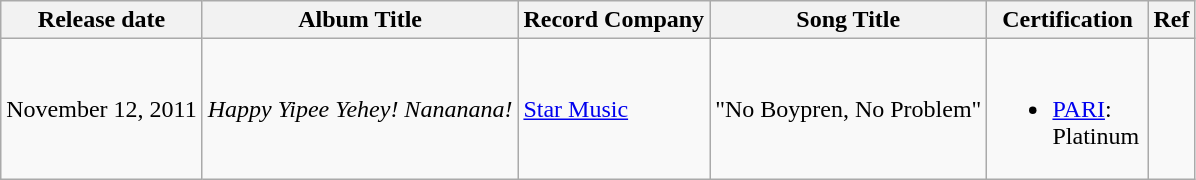<table class="wikitable sortable">
<tr>
<th>Release date</th>
<th class="unsortable">Album Title</th>
<th class="unsortable">Record Company</th>
<th class="unsortable">Song Title</th>
<th width=100>Certification</th>
<th class="unsortable">Ref</th>
</tr>
<tr>
<td>November 12, 2011</td>
<td><em>Happy Yipee Yehey! Nananana!</em></td>
<td><a href='#'>Star Music</a></td>
<td>"No Boypren, No Problem"</td>
<td><br><ul><li><a href='#'>PARI</a>: Platinum</li></ul></td>
<td></td>
</tr>
</table>
